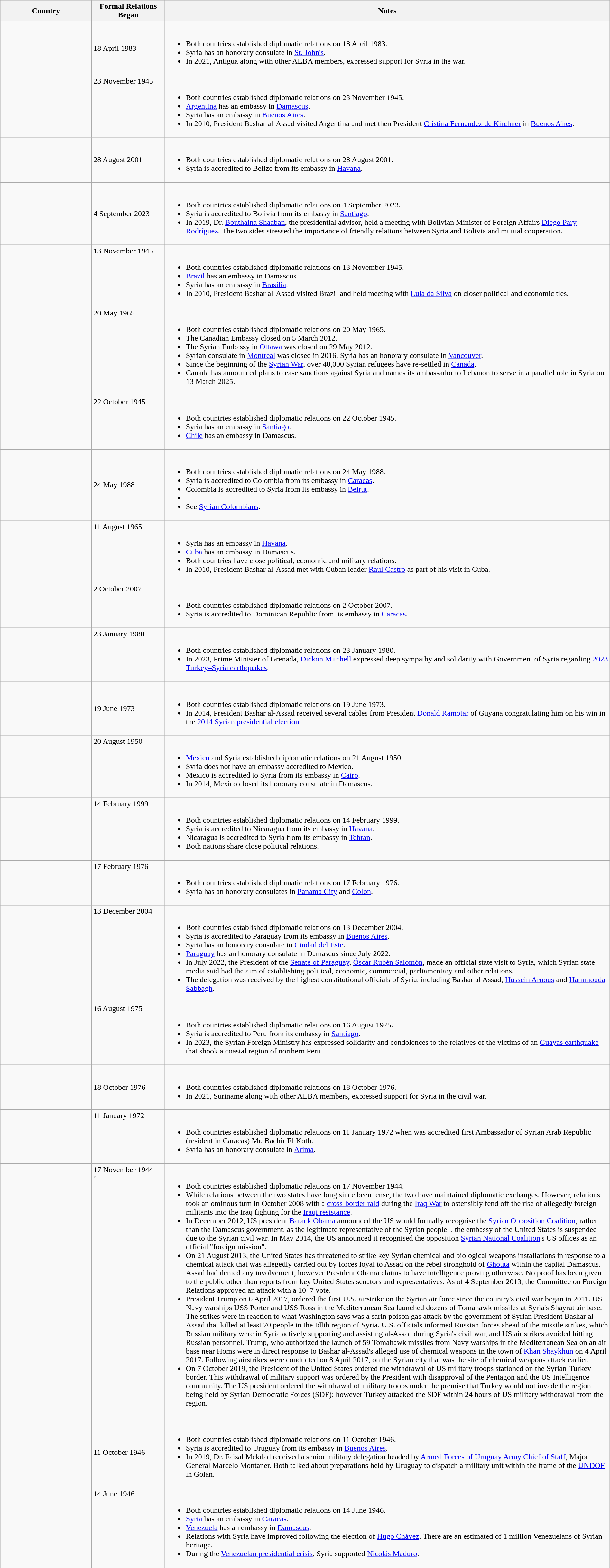<table class="wikitable sortable" style="width:100%; margin:auto;">
<tr>
<th style="width:15%;">Country</th>
<th style="width:12%;">Formal Relations Began</th>
<th>Notes</th>
</tr>
<tr>
<td></td>
<td>18 April 1983</td>
<td><br><ul><li>Both countries established diplomatic relations on 18 April 1983.</li><li>Syria has an honorary consulate in <a href='#'>St. John's</a>.</li><li>In 2021, Antigua along with other ALBA members, expressed support for Syria in the war.</li></ul></td>
</tr>
<tr valign="top">
<td></td>
<td>23 November 1945</td>
<td><br><ul><li>Both countries established diplomatic relations on 23 November 1945.</li><li><a href='#'>Argentina</a> has an embassy in <a href='#'>Damascus</a>.</li><li>Syria has an embassy in <a href='#'>Buenos Aires</a>.</li><li>In 2010, President Bashar al-Assad visited Argentina and met then President <a href='#'>Cristina Fernandez de Kirchner</a> in <a href='#'>Buenos Aires</a>.</li></ul></td>
</tr>
<tr>
<td></td>
<td>28 August 2001</td>
<td><br><ul><li>Both countries established diplomatic relations on 28 August 2001.</li><li>Syria is accredited to Belize from its embassy in <a href='#'>Havana</a>.</li></ul></td>
</tr>
<tr>
<td></td>
<td>4 September 2023</td>
<td><br><ul><li>Both countries established diplomatic relations on 4 September 2023.</li><li>Syria is accredited to Bolivia from its embassy in <a href='#'>Santiago</a>.</li><li>In 2019, Dr. <a href='#'>Bouthaina Shaaban</a>, the presidential advisor, held a meeting with Bolivian Minister of Foreign Affairs <a href='#'>Diego Pary Rodríguez</a>. The two sides stressed the importance of friendly relations between Syria and Bolivia and mutual cooperation.</li></ul></td>
</tr>
<tr valign="top">
<td></td>
<td>13 November 1945</td>
<td><br><ul><li>Both countries established diplomatic relations on 13 November 1945.</li><li><a href='#'>Brazil</a> has an embassy in Damascus.</li><li>Syria has an embassy in <a href='#'>Brasília</a>.</li><li>In 2010, President Bashar al-Assad visited Brazil and held meeting with <a href='#'>Lula da Silva</a> on closer political and economic ties.</li></ul></td>
</tr>
<tr valign="top">
<td></td>
<td>20 May 1965</td>
<td><br><ul><li>Both countries established diplomatic relations on 20 May 1965.</li><li>The Canadian Embassy closed on 5 March 2012.</li><li>The Syrian Embassy in <a href='#'>Ottawa</a> was closed on 29 May 2012.</li><li>Syrian consulate in <a href='#'>Montreal</a> was closed in 2016. Syria has an honorary consulate in <a href='#'>Vancouver</a>.</li><li>Since the beginning of the <a href='#'>Syrian War</a>, over 40,000 Syrian refugees have re-settled in <a href='#'>Canada</a>.</li><li>Canada has announced plans to ease sanctions against Syria and names its ambassador to Lebanon to serve in a parallel role in Syria on 13 March 2025.</li></ul></td>
</tr>
<tr valign="top">
<td></td>
<td>22 October 1945</td>
<td><br><ul><li>Both countries established diplomatic relations on 22 October 1945.</li><li>Syria has an embassy in <a href='#'>Santiago</a>.</li><li><a href='#'>Chile</a> has an embassy in Damascus.</li></ul></td>
</tr>
<tr>
<td></td>
<td>24 May 1988</td>
<td><br><ul><li>Both countries established diplomatic relations on 24 May 1988.</li><li>Syria is accredited to Colombia from its embassy in <a href='#'>Caracas</a>.</li><li>Colombia is accredited to Syria from its embassy in <a href='#'>Beirut</a>.</li><li></li><li>See <a href='#'>Syrian Colombians</a>.</li></ul></td>
</tr>
<tr valign="top">
<td></td>
<td>11 August 1965</td>
<td><br><ul><li>Syria has an embassy in <a href='#'>Havana</a>.</li><li><a href='#'>Cuba</a> has an embassy in Damascus.</li><li>Both countries have close political, economic and military relations.</li><li>In 2010, President Bashar al-Assad met with Cuban leader <a href='#'>Raul Castro</a> as part of his visit in Cuba.</li></ul></td>
</tr>
<tr valign="top">
<td></td>
<td>2 October 2007</td>
<td><br><ul><li>Both countries established diplomatic relations on 2 October 2007.</li><li>Syria is accredited to Dominican Republic from its embassy in <a href='#'>Caracas</a>.</li></ul></td>
</tr>
<tr valign="top">
<td></td>
<td>23 January 1980</td>
<td><br><ul><li>Both countries established diplomatic relations on 23 January 1980.</li><li>In 2023, Prime Minister of Grenada, <a href='#'>Dickon Mitchell</a> expressed deep sympathy and solidarity with Government of Syria regarding <a href='#'>2023 Turkey–Syria earthquakes</a>.</li></ul></td>
</tr>
<tr>
<td></td>
<td>19 June 1973</td>
<td><br><ul><li>Both countries established diplomatic relations on 19 June 1973.</li><li>In 2014, President Bashar al-Assad received several cables from President <a href='#'>Donald Ramotar</a> of Guyana congratulating him on his win in the <a href='#'>2014 Syrian presidential election</a>.</li></ul></td>
</tr>
<tr valign="top">
<td></td>
<td>20 August 1950</td>
<td><br><ul><li><a href='#'>Mexico</a> and Syria established diplomatic relations on 21 August 1950.</li><li>Syria does not have an embassy accredited to Mexico.</li><li>Mexico is accredited to Syria from its embassy in <a href='#'>Cairo</a>.</li><li>In 2014, Mexico closed its honorary consulate in Damascus.</li></ul></td>
</tr>
<tr valign="top">
<td></td>
<td>14 February 1999</td>
<td><br><ul><li>Both countries established diplomatic relations on 14 February 1999.</li><li>Syria is accredited to Nicaragua from its embassy in <a href='#'>Havana</a>.</li><li>Nicaragua is accredited to Syria from its embassy in <a href='#'>Tehran</a>.</li><li>Both nations share close political relations.</li></ul></td>
</tr>
<tr valign="top">
<td></td>
<td>17 February 1976</td>
<td><br><ul><li>Both countries established diplomatic relations on 17 February 1976.</li><li>Syria has an honorary consulates in <a href='#'>Panama City</a> and <a href='#'>Colón</a>.</li></ul></td>
</tr>
<tr valign="top">
<td></td>
<td>13 December 2004</td>
<td><br><ul><li>Both countries established diplomatic relations on 13 December 2004.</li><li>Syria is accredited to Paraguay from its embassy in <a href='#'>Buenos Aires</a>.</li><li>Syria has an honorary consulate in <a href='#'>Ciudad del Este</a>.</li><li><a href='#'>Paraguay</a> has an honorary consulate in Damascus since July 2022.</li><li>In July 2022, the President of the <a href='#'>Senate of Paraguay</a>, <a href='#'>Óscar Rubén Salomón</a>, made an official state visit to Syria, which Syrian state media said had the aim of establishing political, economic, commercial, parliamentary and other relations.</li><li>The delegation was received by the highest constitutional officials of Syria, including Bashar al Assad, <a href='#'>Hussein Arnous</a> and <a href='#'>Hammouda Sabbagh</a>.</li></ul></td>
</tr>
<tr valign="top">
<td></td>
<td>16 August 1975</td>
<td><br><ul><li>Both countries established diplomatic relations on 16 August 1975.</li><li>Syria is accredited to Peru from its embassy in <a href='#'>Santiago</a>.</li><li>In 2023, the Syrian Foreign Ministry has expressed solidarity and condolences to the relatives of the victims of an <a href='#'>Guayas earthquake</a> that shook a coastal region of northern Peru.</li></ul></td>
</tr>
<tr>
<td></td>
<td>18 October 1976</td>
<td><br><ul><li>Both countries established diplomatic relations on 18 October 1976.</li><li>In 2021, Suriname along with other ALBA members, expressed support for Syria in the civil war.</li></ul></td>
</tr>
<tr valign="top">
<td></td>
<td>11 January 1972</td>
<td><br><ul><li>Both countries established diplomatic relations on 11 January 1972 when was accredited first Ambassador of Syrian Arab Republic (resident in Caracas) Mr. Bachir El Kotb.</li><li>Syria has an honorary consulate in <a href='#'>Arima</a>.</li></ul></td>
</tr>
<tr valign="top">
<td></td>
<td>17 November 1944<br><strong><em>'</td>
<td><br><ul><li>Both countries established diplomatic relations on 17 November 1944.</li><li>While relations between the two states have long since been tense, the two have maintained diplomatic exchanges. However, relations took an ominous turn in October 2008 with a <a href='#'>cross-border raid</a> during the <a href='#'>Iraq War</a> to ostensibly fend off the rise of allegedly foreign militants into the Iraq fighting for the <a href='#'>Iraqi resistance</a>.</li><li>In December 2012, US president <a href='#'>Barack Obama</a> announced the US would formally recognise the <a href='#'>Syrian Opposition Coalition</a>, rather than the Damascus government, as the legitimate representative of the Syrian people. , the embassy of the United States is suspended due to the Syrian civil war. In May 2014, the US announced it recognised the opposition <a href='#'>Syrian National Coalition</a>'s US offices as an official "foreign mission".</li><li>On 21 August 2013, the United States has threatened to strike key Syrian chemical and biological weapons installations in response to a chemical attack that was allegedly carried out by forces loyal to Assad on the rebel stronghold of <a href='#'>Ghouta</a> within the capital Damascus. Assad had denied any involvement, however President Obama claims to have intelligence proving otherwise. No proof has been given to the public other than reports from key United States senators and representatives. As of 4 September 2013, the Committee on Foreign Relations approved an attack with a 10–7 vote.</li><li>President Trump on 6 April 2017, ordered the first U.S. airstrike on the Syrian air force since the country's civil war began in 2011. US Navy warships USS Porter and USS Ross in the Mediterranean Sea launched dozens of Tomahawk missiles at Syria's Shayrat air base.  The strikes were in reaction to what Washington says was a sarin poison gas attack by the government of Syrian President Bashar al-Assad that killed at least 70 people in the Idlib region of Syria.  U.S. officials informed Russian forces ahead of the missile strikes, which Russian military were in Syria actively supporting and assisting al-Assad during Syria's civil war, and US air strikes avoided hitting Russian personnel. Trump, who authorized the launch of 59 Tomahawk missiles from Navy warships in the Mediterranean Sea on an air base near Homs were in direct response to Bashar al-Assad's alleged use of chemical weapons in the town of <a href='#'>Khan Shaykhun</a> on 4 April 2017. Following airstrikes were conducted on 8 April 2017, on the Syrian city that was the site of chemical weapons attack earlier.</li><li>On 7 October 2019, the President of the United States ordered the withdrawal of US military troops stationed on the Syrian-Turkey border. This withdrawal of military support was ordered by the President with disapproval of the Pentagon and the US Intelligence community. The US president ordered the withdrawal of military troops under the premise that Turkey would not invade the region being held by Syrian Democratic Forces (SDF); however Turkey attacked the SDF within 24 hours of US military withdrawal from the region.</li></ul></td>
</tr>
<tr>
<td></td>
<td>11 October 1946</td>
<td><br><ul><li>Both countries established diplomatic relations on 11 October 1946.</li><li>Syria is accredited to Uruguay from its embassy in <a href='#'>Buenos Aires</a>.</li><li>In 2019, Dr. Faisal Mekdad received a senior military delegation headed by <a href='#'>Armed Forces of Uruguay</a> <a href='#'>Army Chief of Staff</a>, Major General Marcelo Montaner. Both talked about preparations held by Uruguay to dispatch a military unit within the frame of the <a href='#'>UNDOF</a> in Golan.</li></ul></td>
</tr>
<tr valign="top">
<td></td>
<td>14 June 1946</td>
<td><br><ul><li>Both countries established diplomatic relations on 14 June 1946.</li><li><a href='#'>Syria</a> has an embassy in <a href='#'>Caracas</a>.</li><li><a href='#'>Venezuela</a> has an embassy in <a href='#'>Damascus</a>.</li><li>Relations with Syria have improved following the election of <a href='#'>Hugo Chávez</a>. There are an estimated of 1 million Venezuelans of Syrian heritage.</li><li>During the <a href='#'>Venezuelan presidential crisis</a>, Syria supported <a href='#'>Nicolás Maduro</a>.</li></ul></td>
</tr>
</table>
